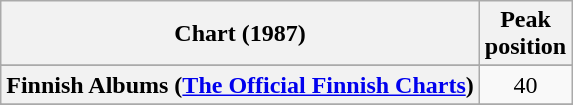<table class="wikitable sortable plainrowheaders" style="text-align:center">
<tr>
<th scope="col">Chart (1987)</th>
<th scope="col">Peak<br> position</th>
</tr>
<tr>
</tr>
<tr>
<th scope="row">Finnish Albums (<a href='#'>The Official Finnish Charts</a>)</th>
<td align="center">40</td>
</tr>
<tr>
</tr>
<tr>
</tr>
<tr>
</tr>
<tr>
</tr>
</table>
